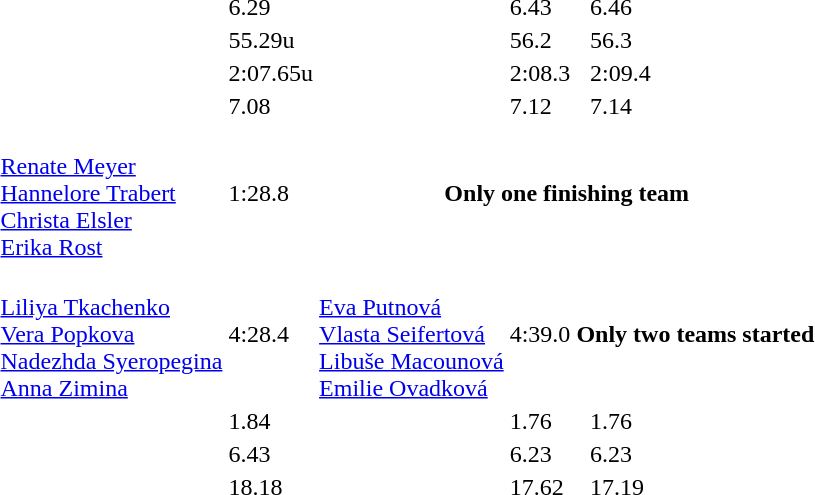<table>
<tr>
<td></td>
<td></td>
<td>6.29</td>
<td></td>
<td>6.43</td>
<td></td>
<td>6.46</td>
</tr>
<tr>
<td></td>
<td></td>
<td>55.29u </td>
<td></td>
<td>56.2</td>
<td></td>
<td>56.3</td>
</tr>
<tr>
<td></td>
<td></td>
<td>2:07.65u </td>
<td></td>
<td>2:08.3</td>
<td></td>
<td>2:09.4</td>
</tr>
<tr>
<td></td>
<td></td>
<td>7.08</td>
<td></td>
<td>7.12</td>
<td></td>
<td>7.14</td>
</tr>
<tr>
<td></td>
<td><br><a href='#'>Renate Meyer</a><br><a href='#'>Hannelore Trabert</a><br><a href='#'>Christa Elsler</a><br><a href='#'>Erika Rost</a></td>
<td>1:28.8</td>
<th colspan=4>Only one finishing team</th>
</tr>
<tr>
<td></td>
<td><br><a href='#'>Liliya Tkachenko</a><br><a href='#'>Vera Popkova</a><br><a href='#'>Nadezhda Syeropegina</a><br><a href='#'>Anna Zimina</a></td>
<td>4:28.4</td>
<td><br><a href='#'>Eva Putnová</a><br><a href='#'>Vlasta Seifertová</a><br><a href='#'>Libuše Macounová</a><br><a href='#'>Emilie Ovadková</a></td>
<td>4:39.0</td>
<th colspan=2>Only two teams started</th>
</tr>
<tr>
<td></td>
<td></td>
<td>1.84 </td>
<td></td>
<td>1.76</td>
<td></td>
<td>1.76</td>
</tr>
<tr>
<td></td>
<td></td>
<td>6.43</td>
<td></td>
<td>6.23</td>
<td></td>
<td>6.23</td>
</tr>
<tr>
<td></td>
<td></td>
<td>18.18 </td>
<td></td>
<td>17.62</td>
<td></td>
<td>17.19</td>
</tr>
</table>
